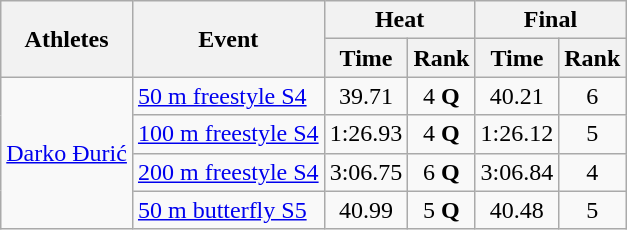<table class=wikitable>
<tr>
<th rowspan="2">Athletes</th>
<th rowspan="2">Event</th>
<th colspan="2">Heat</th>
<th colspan="2">Final</th>
</tr>
<tr>
<th>Time</th>
<th>Rank</th>
<th>Time</th>
<th>Rank</th>
</tr>
<tr align=center>
<td align=left rowspan=4><a href='#'>Darko Đurić</a></td>
<td align=left><a href='#'>50 m freestyle S4</a></td>
<td>39.71</td>
<td>4 <strong>Q</strong></td>
<td>40.21</td>
<td>6</td>
</tr>
<tr align=center>
<td align=left><a href='#'>100 m freestyle S4</a></td>
<td>1:26.93</td>
<td>4 <strong>Q</strong></td>
<td>1:26.12</td>
<td>5</td>
</tr>
<tr align=center>
<td align=left><a href='#'>200 m freestyle S4</a></td>
<td>3:06.75</td>
<td>6 <strong>Q</strong></td>
<td>3:06.84</td>
<td>4</td>
</tr>
<tr align=center>
<td align=left><a href='#'>50 m butterfly S5</a></td>
<td>40.99</td>
<td>5 <strong>Q</strong></td>
<td>40.48</td>
<td>5</td>
</tr>
</table>
